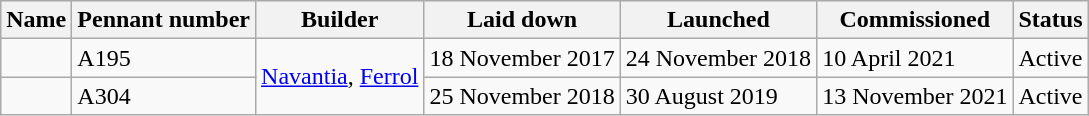<table class="wikitable">
<tr style="background:#efefef;">
<th>Name</th>
<th>Pennant number</th>
<th>Builder</th>
<th>Laid down</th>
<th>Launched</th>
<th>Commissioned</th>
<th>Status</th>
</tr>
<tr>
<td></td>
<td>A195</td>
<td rowspan=2><a href='#'>Navantia</a>, <a href='#'>Ferrol</a></td>
<td>18 November 2017</td>
<td>24 November 2018</td>
<td>10 April 2021</td>
<td>Active</td>
</tr>
<tr>
<td></td>
<td>A304</td>
<td>25 November 2018</td>
<td>30 August 2019</td>
<td>13 November 2021</td>
<td>Active</td>
</tr>
</table>
